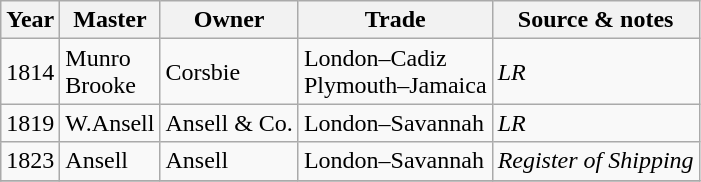<table class=" wikitable">
<tr>
<th>Year</th>
<th>Master</th>
<th>Owner</th>
<th>Trade</th>
<th>Source & notes</th>
</tr>
<tr>
<td>1814</td>
<td>Munro<br>Brooke</td>
<td>Corsbie</td>
<td>London–Cadiz<br>Plymouth–Jamaica</td>
<td><em>LR</em></td>
</tr>
<tr>
<td>1819</td>
<td>W.Ansell</td>
<td>Ansell & Co.</td>
<td>London–Savannah</td>
<td><em>LR</em></td>
</tr>
<tr>
<td>1823</td>
<td>Ansell</td>
<td>Ansell</td>
<td>London–Savannah</td>
<td><em>Register of Shipping</em></td>
</tr>
<tr>
</tr>
</table>
